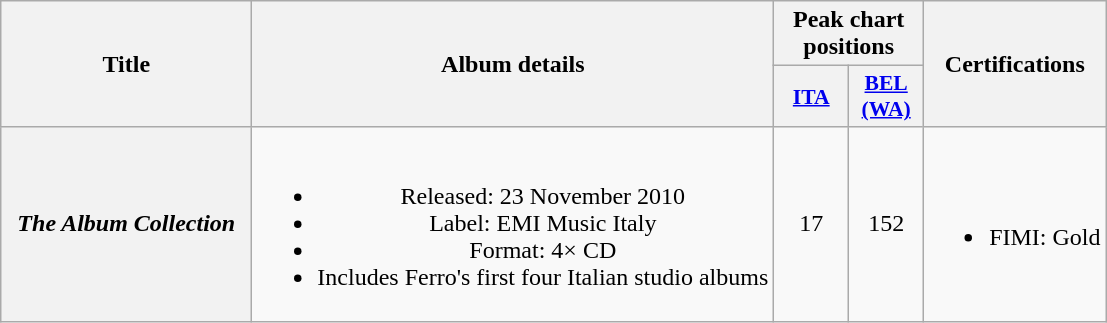<table class="wikitable plainrowheaders" style="text-align:center;" border="1">
<tr>
<th scope="col" rowspan="2" style="width:10em;">Title</th>
<th scope="col" rowspan="2">Album details</th>
<th scope="col" colspan="2">Peak chart positions</th>
<th scope="col" rowspan="2">Certifications</th>
</tr>
<tr>
<th scope="col" style="width:3em;font-size:90%;"><a href='#'>ITA</a><br></th>
<th scope="col" style="width:3em;font-size:90%;"><a href='#'>BEL<br>(WA)</a><br></th>
</tr>
<tr>
<th scope="row"><em>The Album Collection</em></th>
<td><br><ul><li>Released: 23 November 2010</li><li>Label: EMI Music Italy</li><li>Format: 4× CD</li><li>Includes Ferro's first four Italian studio albums</li></ul></td>
<td>17</td>
<td>152</td>
<td><br><ul><li>FIMI: Gold</li></ul></td>
</tr>
</table>
